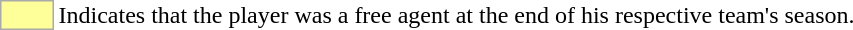<table>
<tr>
<td style="background:#ff9; border:1px solid #aaa; width:2em"></td>
<td>Indicates that the player was a free agent at the end of his respective team's  season.</td>
</tr>
</table>
